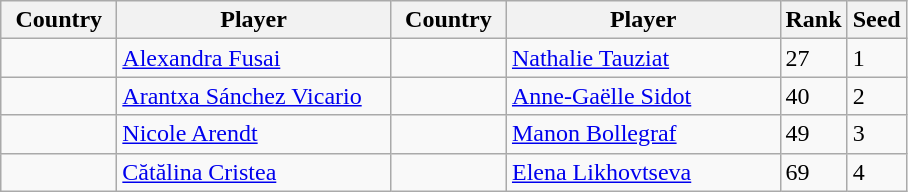<table class="sortable wikitable">
<tr>
<th width="70">Country</th>
<th width="175">Player</th>
<th width="70">Country</th>
<th width="175">Player</th>
<th>Rank</th>
<th>Seed</th>
</tr>
<tr>
<td></td>
<td><a href='#'>Alexandra Fusai</a></td>
<td></td>
<td><a href='#'>Nathalie Tauziat</a></td>
<td>27</td>
<td>1</td>
</tr>
<tr>
<td></td>
<td><a href='#'>Arantxa Sánchez Vicario</a></td>
<td></td>
<td><a href='#'>Anne-Gaëlle Sidot</a></td>
<td>40</td>
<td>2</td>
</tr>
<tr>
<td></td>
<td><a href='#'>Nicole Arendt</a></td>
<td></td>
<td><a href='#'>Manon Bollegraf</a></td>
<td>49</td>
<td>3</td>
</tr>
<tr>
<td></td>
<td><a href='#'>Cătălina Cristea</a></td>
<td></td>
<td><a href='#'>Elena Likhovtseva</a></td>
<td>69</td>
<td>4</td>
</tr>
</table>
